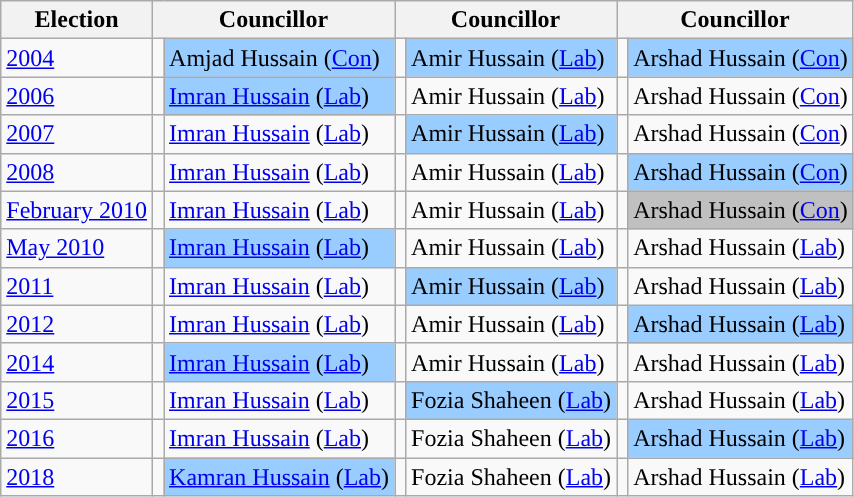<table class="wikitable">
<tr>
<th>Election</th>
<th colspan="2">Councillor</th>
<th colspan="2">Councillor</th>
<th colspan="2">Councillor</th>
</tr>
<tr>
<td><a href='#'>2004</a></td>
<td style="background-color: "></td>
<td bgcolor="#99CCFF">Amjad Hussain (<a href='#'>Con</a>)</td>
<td style="background-color: "></td>
<td bgcolor="#99CCFF">Amir Hussain (<a href='#'>Lab</a>)</td>
<td style="background-color: "></td>
<td bgcolor="#99CCFF">Arshad Hussain (<a href='#'>Con</a>)</td>
</tr>
<tr>
<td><a href='#'>2006</a></td>
<td style="background-color: "></td>
<td bgcolor="#99CCFF"><a href='#'>Imran Hussain</a> (<a href='#'>Lab</a>)</td>
<td style="background-color: "></td>
<td>Amir Hussain (<a href='#'>Lab</a>)</td>
<td style="background-color: "></td>
<td>Arshad Hussain (<a href='#'>Con</a>)</td>
</tr>
<tr>
<td><a href='#'>2007</a></td>
<td style="background-color: "></td>
<td><a href='#'>Imran Hussain</a> (<a href='#'>Lab</a>)</td>
<td style="background-color: "></td>
<td bgcolor="#99CCFF">Amir Hussain (<a href='#'>Lab</a>)</td>
<td style="background-color: "></td>
<td>Arshad Hussain (<a href='#'>Con</a>)</td>
</tr>
<tr>
<td><a href='#'>2008</a></td>
<td style="background-color: "></td>
<td><a href='#'>Imran Hussain</a> (<a href='#'>Lab</a>)</td>
<td style="background-color: "></td>
<td>Amir Hussain (<a href='#'>Lab</a>)</td>
<td style="background-color: "></td>
<td bgcolor="#99CCFF">Arshad Hussain (<a href='#'>Con</a>)</td>
</tr>
<tr>
<td><a href='#'>February 2010</a></td>
<td style="background-color: "></td>
<td><a href='#'>Imran Hussain</a> (<a href='#'>Lab</a>)</td>
<td style="background-color: "></td>
<td>Amir Hussain (<a href='#'>Lab</a>)</td>
<td style="background-color: "></td>
<td bgcolor="#C0C0C0">Arshad Hussain (<a href='#'>Con</a>)</td>
</tr>
<tr>
<td><a href='#'>May 2010</a></td>
<td style="background-color: "></td>
<td bgcolor="#99CCFF"><a href='#'>Imran Hussain</a> (<a href='#'>Lab</a>)</td>
<td style="background-color: "></td>
<td>Amir Hussain (<a href='#'>Lab</a>)</td>
<td style="background-color: "></td>
<td>Arshad Hussain (<a href='#'>Lab</a>)</td>
</tr>
<tr>
<td><a href='#'>2011</a></td>
<td style="background-color: "></td>
<td><a href='#'>Imran Hussain</a> (<a href='#'>Lab</a>)</td>
<td style="background-color: "></td>
<td bgcolor="#99CCFF">Amir Hussain (<a href='#'>Lab</a>)</td>
<td style="background-color: "></td>
<td>Arshad Hussain (<a href='#'>Lab</a>)</td>
</tr>
<tr>
<td><a href='#'>2012</a></td>
<td style="background-color: "></td>
<td><a href='#'>Imran Hussain</a> (<a href='#'>Lab</a>)</td>
<td style="background-color: "></td>
<td>Amir Hussain (<a href='#'>Lab</a>)</td>
<td style="background-color: "></td>
<td bgcolor="#99CCFF">Arshad Hussain (<a href='#'>Lab</a>)</td>
</tr>
<tr>
<td><a href='#'>2014</a></td>
<td style="background-color: "></td>
<td bgcolor="#99CCFF"><a href='#'>Imran Hussain</a> (<a href='#'>Lab</a>)</td>
<td style="background-color: "></td>
<td>Amir Hussain (<a href='#'>Lab</a>)</td>
<td style="background-color: "></td>
<td>Arshad Hussain (<a href='#'>Lab</a>)</td>
</tr>
<tr>
<td><a href='#'>2015</a></td>
<td style="background-color: "></td>
<td><a href='#'>Imran Hussain</a> (<a href='#'>Lab</a>)</td>
<td style="background-color: "></td>
<td bgcolor="#99CCFF">Fozia Shaheen (<a href='#'>Lab</a>)</td>
<td style="background-color: "></td>
<td>Arshad Hussain (<a href='#'>Lab</a>)</td>
</tr>
<tr>
<td><a href='#'>2016</a></td>
<td style="background-color: "></td>
<td><a href='#'>Imran Hussain</a> (<a href='#'>Lab</a>)</td>
<td style="background-color: "></td>
<td>Fozia Shaheen (<a href='#'>Lab</a>)</td>
<td style="background-color: "></td>
<td bgcolor="#99CCFF">Arshad Hussain (<a href='#'>Lab</a>)</td>
</tr>
<tr>
<td><a href='#'>2018</a></td>
<td style="background-color: "></td>
<td bgcolor="#99CCFF"><a href='#'>Kamran Hussain</a> (<a href='#'>Lab</a>)</td>
<td style="background-color: "></td>
<td>Fozia Shaheen (<a href='#'>Lab</a>)</td>
<td style="background-color: "></td>
<td>Arshad Hussain (<a href='#'>Lab</a>)</td>
</tr>
</table>
